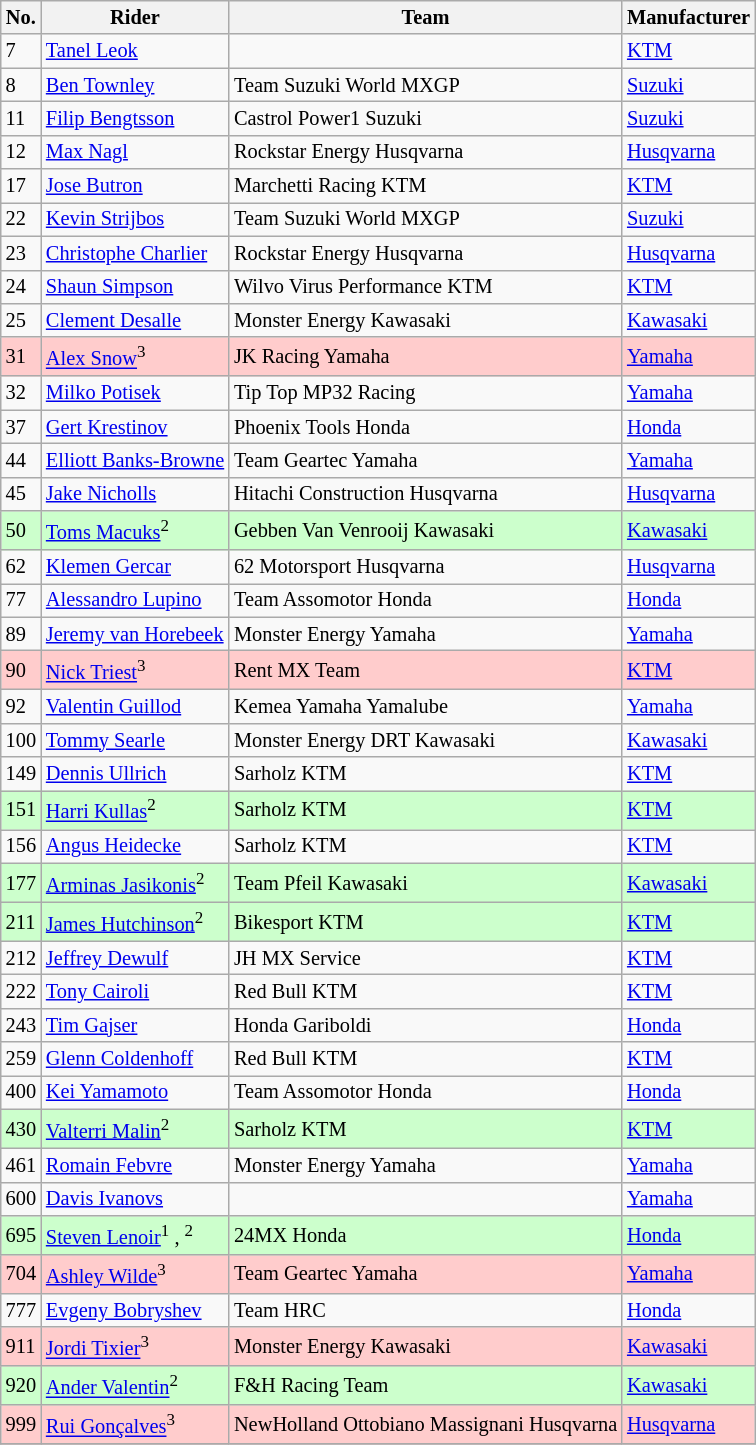<table class="wikitable" style="font-size: 85%;">
<tr>
<th>No.</th>
<th>Rider</th>
<th>Team</th>
<th>Manufacturer</th>
</tr>
<tr>
<td>7</td>
<td> <a href='#'>Tanel Leok</a></td>
<td></td>
<td><a href='#'>KTM</a></td>
</tr>
<tr>
<td>8</td>
<td> <a href='#'>Ben Townley</a></td>
<td>Team Suzuki World MXGP</td>
<td><a href='#'>Suzuki</a></td>
</tr>
<tr>
<td>11</td>
<td> <a href='#'>Filip Bengtsson</a></td>
<td>Castrol Power1 Suzuki</td>
<td><a href='#'>Suzuki</a></td>
</tr>
<tr>
<td>12</td>
<td> <a href='#'>Max Nagl</a></td>
<td>Rockstar Energy Husqvarna</td>
<td><a href='#'>Husqvarna</a></td>
</tr>
<tr>
<td>17</td>
<td> <a href='#'>Jose Butron</a></td>
<td>Marchetti Racing KTM</td>
<td><a href='#'>KTM</a></td>
</tr>
<tr>
<td>22</td>
<td> <a href='#'>Kevin Strijbos</a></td>
<td>Team Suzuki World MXGP</td>
<td><a href='#'>Suzuki</a></td>
</tr>
<tr>
<td>23</td>
<td> <a href='#'>Christophe Charlier</a></td>
<td>Rockstar Energy Husqvarna</td>
<td><a href='#'>Husqvarna</a></td>
</tr>
<tr>
<td>24</td>
<td> <a href='#'>Shaun Simpson</a></td>
<td>Wilvo Virus Performance KTM</td>
<td><a href='#'>KTM</a></td>
</tr>
<tr>
<td>25</td>
<td> <a href='#'>Clement Desalle</a></td>
<td>Monster Energy Kawasaki</td>
<td><a href='#'>Kawasaki</a></td>
</tr>
<tr>
<td style="background:#ffcccc;">31</td>
<td style="background:#ffcccc;"> <a href='#'>Alex Snow</a><sup>3</sup></td>
<td style="background:#ffcccc;">JK Racing Yamaha</td>
<td style="background:#ffcccc;"><a href='#'>Yamaha</a></td>
</tr>
<tr>
<td>32</td>
<td> <a href='#'>Milko Potisek</a></td>
<td>Tip Top MP32 Racing</td>
<td><a href='#'>Yamaha</a></td>
</tr>
<tr>
<td>37</td>
<td> <a href='#'>Gert Krestinov</a></td>
<td>Phoenix Tools Honda</td>
<td><a href='#'>Honda</a></td>
</tr>
<tr>
<td>44</td>
<td> <a href='#'>Elliott Banks-Browne</a></td>
<td>Team Geartec Yamaha</td>
<td><a href='#'>Yamaha</a></td>
</tr>
<tr>
<td>45</td>
<td> <a href='#'>Jake Nicholls</a></td>
<td>Hitachi Construction Husqvarna</td>
<td><a href='#'>Husqvarna</a></td>
</tr>
<tr>
<td style="background:#ccffcc;">50</td>
<td style="background:#ccffcc;"> <a href='#'>Toms Macuks</a><sup>2</sup></td>
<td style="background:#ccffcc;">Gebben Van Venrooij Kawasaki</td>
<td style="background:#ccffcc;"><a href='#'>Kawasaki</a></td>
</tr>
<tr>
<td>62</td>
<td> <a href='#'>Klemen Gercar</a></td>
<td>62 Motorsport Husqvarna</td>
<td><a href='#'>Husqvarna</a></td>
</tr>
<tr>
<td>77</td>
<td> <a href='#'>Alessandro Lupino</a></td>
<td>Team Assomotor Honda</td>
<td><a href='#'>Honda</a></td>
</tr>
<tr>
<td>89</td>
<td> <a href='#'>Jeremy van Horebeek</a></td>
<td>Monster Energy Yamaha</td>
<td><a href='#'>Yamaha</a></td>
</tr>
<tr>
<td style="background:#ffcccc;">90</td>
<td style="background:#ffcccc;"> <a href='#'>Nick Triest</a><sup>3</sup></td>
<td style="background:#ffcccc;">Rent MX Team</td>
<td style="background:#ffcccc;"><a href='#'>KTM</a></td>
</tr>
<tr>
<td>92</td>
<td> <a href='#'>Valentin Guillod</a></td>
<td>Kemea Yamaha Yamalube</td>
<td><a href='#'>Yamaha</a></td>
</tr>
<tr>
<td>100</td>
<td> <a href='#'>Tommy Searle</a></td>
<td>Monster Energy DRT Kawasaki</td>
<td><a href='#'>Kawasaki</a></td>
</tr>
<tr>
<td>149</td>
<td> <a href='#'>Dennis Ullrich</a></td>
<td>Sarholz KTM</td>
<td><a href='#'>KTM</a></td>
</tr>
<tr>
<td style="background:#ccffcc;">151</td>
<td style="background:#ccffcc;"> <a href='#'>Harri Kullas</a><sup>2</sup></td>
<td style="background:#ccffcc;">Sarholz KTM</td>
<td style="background:#ccffcc;"><a href='#'>KTM</a></td>
</tr>
<tr>
<td>156</td>
<td> <a href='#'>Angus Heidecke</a></td>
<td>Sarholz KTM</td>
<td><a href='#'>KTM</a></td>
</tr>
<tr>
<td style="background:#ccffcc;">177</td>
<td style="background:#ccffcc;"> <a href='#'>Arminas Jasikonis</a><sup>2</sup></td>
<td style="background:#ccffcc;">Team Pfeil Kawasaki</td>
<td style="background:#ccffcc;"><a href='#'>Kawasaki</a></td>
</tr>
<tr>
<td style="background:#ccffcc;">211</td>
<td style="background:#ccffcc;"> <a href='#'>James Hutchinson</a><sup>2</sup></td>
<td style="background:#ccffcc;">Bikesport KTM</td>
<td style="background:#ccffcc;"><a href='#'>KTM</a></td>
</tr>
<tr>
<td>212</td>
<td> <a href='#'>Jeffrey Dewulf</a></td>
<td>JH MX Service</td>
<td><a href='#'>KTM</a></td>
</tr>
<tr>
<td>222</td>
<td> <a href='#'>Tony Cairoli</a></td>
<td>Red Bull KTM</td>
<td><a href='#'>KTM</a></td>
</tr>
<tr>
<td>243</td>
<td> <a href='#'>Tim Gajser</a></td>
<td>Honda Gariboldi</td>
<td><a href='#'>Honda</a></td>
</tr>
<tr>
<td>259</td>
<td> <a href='#'>Glenn Coldenhoff</a></td>
<td>Red Bull KTM</td>
<td><a href='#'>KTM</a></td>
</tr>
<tr>
<td>400</td>
<td> <a href='#'>Kei Yamamoto</a></td>
<td>Team Assomotor Honda</td>
<td><a href='#'>Honda</a></td>
</tr>
<tr>
<td style="background:#ccffcc;">430</td>
<td style="background:#ccffcc;"> <a href='#'>Valterri Malin</a><sup>2</sup></td>
<td style="background:#ccffcc;">Sarholz KTM</td>
<td style="background:#ccffcc;"><a href='#'>KTM</a></td>
</tr>
<tr>
<td>461</td>
<td> <a href='#'>Romain Febvre</a></td>
<td>Monster Energy Yamaha</td>
<td><a href='#'>Yamaha</a></td>
</tr>
<tr>
<td>600</td>
<td> <a href='#'>Davis Ivanovs</a></td>
<td></td>
<td><a href='#'>Yamaha</a></td>
</tr>
<tr>
<td style="background:#ccffcc;">695</td>
<td style="background:#ccffcc;"> <a href='#'>Steven Lenoir</a><sup>1</sup> , <sup>2</sup></td>
<td style="background:#ccffcc;">24MX Honda</td>
<td style="background:#ccffcc;"><a href='#'>Honda</a></td>
</tr>
<tr>
<td style="background:#ffcccc;">704</td>
<td style="background:#ffcccc;"> <a href='#'>Ashley Wilde</a><sup>3</sup></td>
<td style="background:#ffcccc;">Team Geartec Yamaha</td>
<td style="background:#ffcccc;"><a href='#'>Yamaha</a></td>
</tr>
<tr>
<td>777</td>
<td> <a href='#'>Evgeny Bobryshev</a></td>
<td>Team HRC</td>
<td><a href='#'>Honda</a></td>
</tr>
<tr>
<td style="background:#ffcccc;">911</td>
<td style="background:#ffcccc;"> <a href='#'>Jordi Tixier</a><sup>3</sup></td>
<td style="background:#ffcccc;">Monster Energy Kawasaki</td>
<td style="background:#ffcccc;"><a href='#'>Kawasaki</a></td>
</tr>
<tr>
<td style="background:#ccffcc;">920</td>
<td style="background:#ccffcc;"> <a href='#'>Ander Valentin</a><sup>2</sup></td>
<td style="background:#ccffcc;">F&H Racing Team</td>
<td style="background:#ccffcc;"><a href='#'>Kawasaki</a></td>
</tr>
<tr>
<td style="background:#ffcccc;">999</td>
<td style="background:#ffcccc;"> <a href='#'>Rui Gonçalves</a><sup>3</sup></td>
<td style="background:#ffcccc;">NewHolland Ottobiano Massignani Husqvarna</td>
<td style="background:#ffcccc;"><a href='#'>Husqvarna</a></td>
</tr>
<tr>
</tr>
</table>
